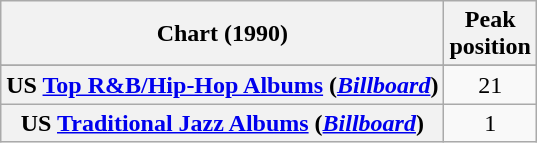<table class="wikitable sortable plainrowheaders" style="text-align:center">
<tr>
<th scope="col">Chart (1990)</th>
<th scope="col">Peak<br>position</th>
</tr>
<tr>
</tr>
<tr>
<th scope="row">US <a href='#'>Top R&B/Hip-Hop Albums</a> (<em><a href='#'>Billboard</a></em>)</th>
<td>21</td>
</tr>
<tr>
<th scope="row">US <a href='#'>Traditional Jazz Albums</a> (<em><a href='#'>Billboard</a></em>)</th>
<td>1</td>
</tr>
</table>
